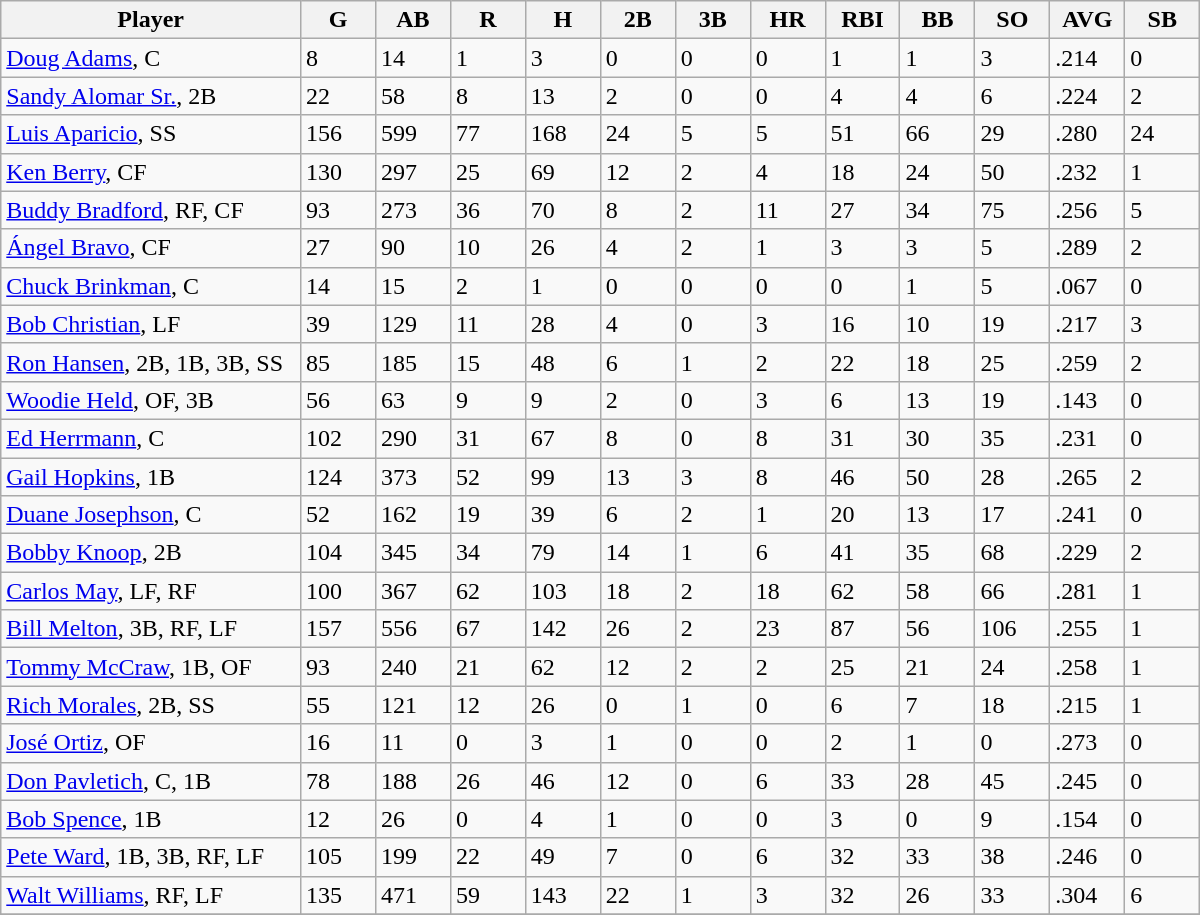<table class="wikitable sortable">
<tr>
<th width="24%">Player</th>
<th width="6%">G</th>
<th width="6%">AB</th>
<th width="6%">R</th>
<th width="6%">H</th>
<th width="6%">2B</th>
<th width="6%">3B</th>
<th width="6%">HR</th>
<th width="6%">RBI</th>
<th width="6%">BB</th>
<th width="6%">SO</th>
<th width="6%">AVG</th>
<th width="6%">SB</th>
</tr>
<tr>
<td><a href='#'>Doug Adams</a>, C</td>
<td>8</td>
<td>14</td>
<td>1</td>
<td>3</td>
<td>0</td>
<td>0</td>
<td>0</td>
<td>1</td>
<td>1</td>
<td>3</td>
<td>.214</td>
<td>0</td>
</tr>
<tr>
<td><a href='#'>Sandy Alomar Sr.</a>, 2B</td>
<td>22</td>
<td>58</td>
<td>8</td>
<td>13</td>
<td>2</td>
<td>0</td>
<td>0</td>
<td>4</td>
<td>4</td>
<td>6</td>
<td>.224</td>
<td>2</td>
</tr>
<tr>
<td><a href='#'>Luis Aparicio</a>, SS</td>
<td>156</td>
<td>599</td>
<td>77</td>
<td>168</td>
<td>24</td>
<td>5</td>
<td>5</td>
<td>51</td>
<td>66</td>
<td>29</td>
<td>.280</td>
<td>24</td>
</tr>
<tr>
<td><a href='#'>Ken Berry</a>, CF</td>
<td>130</td>
<td>297</td>
<td>25</td>
<td>69</td>
<td>12</td>
<td>2</td>
<td>4</td>
<td>18</td>
<td>24</td>
<td>50</td>
<td>.232</td>
<td>1</td>
</tr>
<tr>
<td><a href='#'>Buddy Bradford</a>, RF, CF</td>
<td>93</td>
<td>273</td>
<td>36</td>
<td>70</td>
<td>8</td>
<td>2</td>
<td>11</td>
<td>27</td>
<td>34</td>
<td>75</td>
<td>.256</td>
<td>5</td>
</tr>
<tr>
<td><a href='#'>Ángel Bravo</a>, CF</td>
<td>27</td>
<td>90</td>
<td>10</td>
<td>26</td>
<td>4</td>
<td>2</td>
<td>1</td>
<td>3</td>
<td>3</td>
<td>5</td>
<td>.289</td>
<td>2</td>
</tr>
<tr>
<td><a href='#'>Chuck Brinkman</a>, C</td>
<td>14</td>
<td>15</td>
<td>2</td>
<td>1</td>
<td>0</td>
<td>0</td>
<td>0</td>
<td>0</td>
<td>1</td>
<td>5</td>
<td>.067</td>
<td>0</td>
</tr>
<tr>
<td><a href='#'>Bob Christian</a>, LF</td>
<td>39</td>
<td>129</td>
<td>11</td>
<td>28</td>
<td>4</td>
<td>0</td>
<td>3</td>
<td>16</td>
<td>10</td>
<td>19</td>
<td>.217</td>
<td>3</td>
</tr>
<tr>
<td><a href='#'>Ron Hansen</a>, 2B, 1B, 3B, SS</td>
<td>85</td>
<td>185</td>
<td>15</td>
<td>48</td>
<td>6</td>
<td>1</td>
<td>2</td>
<td>22</td>
<td>18</td>
<td>25</td>
<td>.259</td>
<td>2</td>
</tr>
<tr>
<td><a href='#'>Woodie Held</a>, OF, 3B</td>
<td>56</td>
<td>63</td>
<td>9</td>
<td>9</td>
<td>2</td>
<td>0</td>
<td>3</td>
<td>6</td>
<td>13</td>
<td>19</td>
<td>.143</td>
<td>0</td>
</tr>
<tr>
<td><a href='#'>Ed Herrmann</a>, C</td>
<td>102</td>
<td>290</td>
<td>31</td>
<td>67</td>
<td>8</td>
<td>0</td>
<td>8</td>
<td>31</td>
<td>30</td>
<td>35</td>
<td>.231</td>
<td>0</td>
</tr>
<tr>
<td><a href='#'>Gail Hopkins</a>, 1B</td>
<td>124</td>
<td>373</td>
<td>52</td>
<td>99</td>
<td>13</td>
<td>3</td>
<td>8</td>
<td>46</td>
<td>50</td>
<td>28</td>
<td>.265</td>
<td>2</td>
</tr>
<tr>
<td><a href='#'>Duane Josephson</a>, C</td>
<td>52</td>
<td>162</td>
<td>19</td>
<td>39</td>
<td>6</td>
<td>2</td>
<td>1</td>
<td>20</td>
<td>13</td>
<td>17</td>
<td>.241</td>
<td>0</td>
</tr>
<tr>
<td><a href='#'>Bobby Knoop</a>, 2B</td>
<td>104</td>
<td>345</td>
<td>34</td>
<td>79</td>
<td>14</td>
<td>1</td>
<td>6</td>
<td>41</td>
<td>35</td>
<td>68</td>
<td>.229</td>
<td>2</td>
</tr>
<tr>
<td><a href='#'>Carlos May</a>, LF, RF</td>
<td>100</td>
<td>367</td>
<td>62</td>
<td>103</td>
<td>18</td>
<td>2</td>
<td>18</td>
<td>62</td>
<td>58</td>
<td>66</td>
<td>.281</td>
<td>1</td>
</tr>
<tr>
<td><a href='#'>Bill Melton</a>, 3B, RF, LF</td>
<td>157</td>
<td>556</td>
<td>67</td>
<td>142</td>
<td>26</td>
<td>2</td>
<td>23</td>
<td>87</td>
<td>56</td>
<td>106</td>
<td>.255</td>
<td>1</td>
</tr>
<tr>
<td><a href='#'>Tommy McCraw</a>, 1B, OF</td>
<td>93</td>
<td>240</td>
<td>21</td>
<td>62</td>
<td>12</td>
<td>2</td>
<td>2</td>
<td>25</td>
<td>21</td>
<td>24</td>
<td>.258</td>
<td>1</td>
</tr>
<tr>
<td><a href='#'>Rich Morales</a>, 2B, SS</td>
<td>55</td>
<td>121</td>
<td>12</td>
<td>26</td>
<td>0</td>
<td>1</td>
<td>0</td>
<td>6</td>
<td>7</td>
<td>18</td>
<td>.215</td>
<td>1</td>
</tr>
<tr>
<td><a href='#'>José Ortiz</a>, OF</td>
<td>16</td>
<td>11</td>
<td>0</td>
<td>3</td>
<td>1</td>
<td>0</td>
<td>0</td>
<td>2</td>
<td>1</td>
<td>0</td>
<td>.273</td>
<td>0</td>
</tr>
<tr>
<td><a href='#'>Don Pavletich</a>, C, 1B</td>
<td>78</td>
<td>188</td>
<td>26</td>
<td>46</td>
<td>12</td>
<td>0</td>
<td>6</td>
<td>33</td>
<td>28</td>
<td>45</td>
<td>.245</td>
<td>0</td>
</tr>
<tr>
<td><a href='#'>Bob Spence</a>, 1B</td>
<td>12</td>
<td>26</td>
<td>0</td>
<td>4</td>
<td>1</td>
<td>0</td>
<td>0</td>
<td>3</td>
<td>0</td>
<td>9</td>
<td>.154</td>
<td>0</td>
</tr>
<tr>
<td><a href='#'>Pete Ward</a>, 1B, 3B, RF, LF</td>
<td>105</td>
<td>199</td>
<td>22</td>
<td>49</td>
<td>7</td>
<td>0</td>
<td>6</td>
<td>32</td>
<td>33</td>
<td>38</td>
<td>.246</td>
<td>0</td>
</tr>
<tr>
<td><a href='#'>Walt Williams</a>, RF, LF</td>
<td>135</td>
<td>471</td>
<td>59</td>
<td>143</td>
<td>22</td>
<td>1</td>
<td>3</td>
<td>32</td>
<td>26</td>
<td>33</td>
<td>.304</td>
<td>6</td>
</tr>
<tr>
</tr>
</table>
